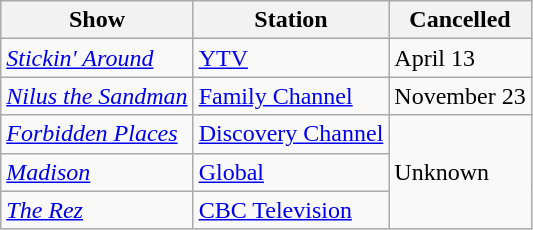<table class="wikitable">
<tr>
<th>Show</th>
<th>Station</th>
<th>Cancelled</th>
</tr>
<tr>
<td><em><a href='#'>Stickin' Around</a></em></td>
<td><a href='#'>YTV</a></td>
<td>April 13</td>
</tr>
<tr>
<td><em><a href='#'>Nilus the Sandman</a></em></td>
<td><a href='#'>Family Channel</a></td>
<td>November 23</td>
</tr>
<tr>
<td><em><a href='#'>Forbidden Places</a></em></td>
<td><a href='#'>Discovery Channel</a></td>
<td rowspan="3">Unknown</td>
</tr>
<tr>
<td><em><a href='#'>Madison</a></em></td>
<td><a href='#'>Global</a></td>
</tr>
<tr>
<td><em><a href='#'>The Rez</a></em></td>
<td><a href='#'>CBC Television</a></td>
</tr>
</table>
